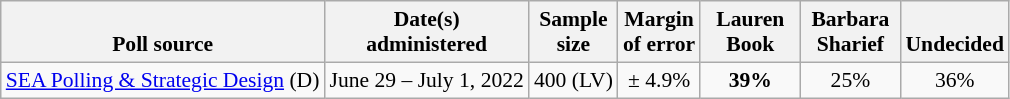<table class="wikitable" style="font-size:90%;text-align:center;">
<tr valign=bottom>
<th>Poll source</th>
<th>Date(s)<br>administered</th>
<th>Sample<br>size</th>
<th>Margin<br>of error</th>
<th style="width:60px;">Lauren<br>Book</th>
<th style="width:60px;">Barbara<br>Sharief</th>
<th>Undecided</th>
</tr>
<tr>
<td style="text-align:left;"><a href='#'>SEA Polling & Strategic Design</a> (D)</td>
<td>June 29 – July 1, 2022</td>
<td>400 (LV)</td>
<td>± 4.9%</td>
<td><strong>39%</strong></td>
<td>25%</td>
<td>36%</td>
</tr>
</table>
